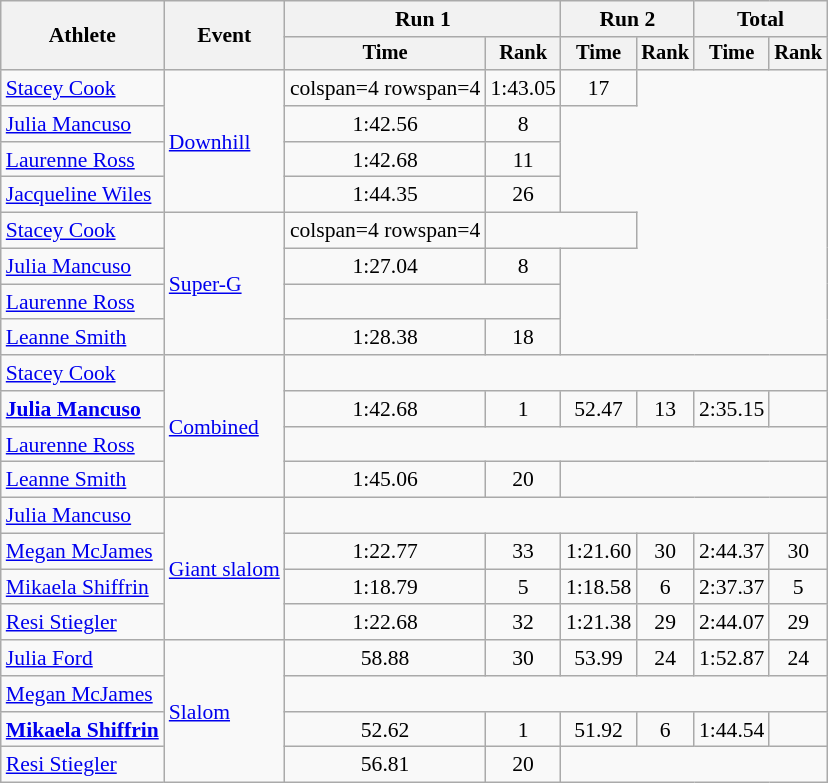<table class=wikitable style=font-size:90%;text-align:center>
<tr>
<th rowspan=2>Athlete</th>
<th rowspan=2>Event</th>
<th colspan=2>Run 1</th>
<th colspan=2>Run 2</th>
<th colspan=2>Total</th>
</tr>
<tr style=font-size:95%>
<th>Time</th>
<th>Rank</th>
<th>Time</th>
<th>Rank</th>
<th>Time</th>
<th>Rank</th>
</tr>
<tr>
<td align=left><a href='#'>Stacey Cook</a></td>
<td align=left rowspan=4><a href='#'>Downhill</a></td>
<td>colspan=4 rowspan=4 </td>
<td>1:43.05</td>
<td>17</td>
</tr>
<tr>
<td align=left><a href='#'>Julia Mancuso</a></td>
<td>1:42.56</td>
<td>8</td>
</tr>
<tr>
<td align=left><a href='#'>Laurenne Ross</a></td>
<td>1:42.68</td>
<td>11</td>
</tr>
<tr>
<td align=left><a href='#'>Jacqueline Wiles</a></td>
<td>1:44.35</td>
<td>26</td>
</tr>
<tr>
<td align=left><a href='#'>Stacey Cook</a></td>
<td align=left rowspan=4><a href='#'>Super-G</a></td>
<td>colspan=4 rowspan=4 </td>
<td colspan=2></td>
</tr>
<tr>
<td align=left><a href='#'>Julia Mancuso</a></td>
<td>1:27.04</td>
<td>8</td>
</tr>
<tr>
<td align=left><a href='#'>Laurenne Ross</a></td>
<td colspan=2></td>
</tr>
<tr>
<td align=left><a href='#'>Leanne Smith</a></td>
<td>1:28.38</td>
<td>18</td>
</tr>
<tr>
<td align=left><a href='#'>Stacey Cook</a></td>
<td align=left rowspan=4><a href='#'>Combined</a></td>
<td colspan=6></td>
</tr>
<tr>
<td align=left><strong><a href='#'>Julia Mancuso</a></strong></td>
<td>1:42.68</td>
<td>1</td>
<td>52.47</td>
<td>13</td>
<td>2:35.15</td>
<td></td>
</tr>
<tr>
<td align=left><a href='#'>Laurenne Ross</a></td>
<td colspan=6></td>
</tr>
<tr>
<td align=left><a href='#'>Leanne Smith</a></td>
<td>1:45.06</td>
<td>20</td>
<td colspan=4></td>
</tr>
<tr>
<td align=left><a href='#'>Julia Mancuso</a></td>
<td align=left rowspan=4><a href='#'>Giant slalom</a></td>
<td colspan=6></td>
</tr>
<tr>
<td align=left><a href='#'>Megan McJames</a></td>
<td>1:22.77</td>
<td>33</td>
<td>1:21.60</td>
<td>30</td>
<td>2:44.37</td>
<td>30</td>
</tr>
<tr>
<td align=left><a href='#'>Mikaela Shiffrin</a></td>
<td>1:18.79</td>
<td>5</td>
<td>1:18.58</td>
<td>6</td>
<td>2:37.37</td>
<td>5</td>
</tr>
<tr>
<td align=left><a href='#'>Resi Stiegler</a></td>
<td>1:22.68</td>
<td>32</td>
<td>1:21.38</td>
<td>29</td>
<td>2:44.07</td>
<td>29</td>
</tr>
<tr>
<td align=left><a href='#'>Julia Ford</a></td>
<td align=left rowspan=4><a href='#'>Slalom</a></td>
<td>58.88</td>
<td>30</td>
<td>53.99</td>
<td>24</td>
<td>1:52.87</td>
<td>24</td>
</tr>
<tr>
<td align=left><a href='#'>Megan McJames</a></td>
<td colspan=6></td>
</tr>
<tr>
<td align=left><strong><a href='#'>Mikaela Shiffrin</a></strong></td>
<td>52.62</td>
<td>1</td>
<td>51.92</td>
<td>6</td>
<td>1:44.54</td>
<td></td>
</tr>
<tr>
<td align=left><a href='#'>Resi Stiegler</a></td>
<td>56.81</td>
<td>20</td>
<td colspan=4></td>
</tr>
</table>
